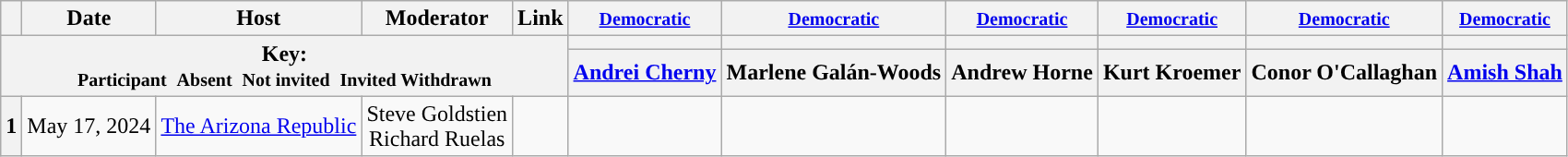<table class="wikitable" style="text-align:center;">
<tr>
<th scope="col"></th>
<th scope="col">Date</th>
<th scope="col">Host</th>
<th scope="col">Moderator</th>
<th scope="col">Link</th>
<th scope="col"><small><a href='#'>Democratic</a></small></th>
<th scope="col"><small><a href='#'>Democratic</a></small></th>
<th scope="col"><small><a href='#'>Democratic</a></small></th>
<th scope="col"><small><a href='#'>Democratic</a></small></th>
<th scope="col"><small><a href='#'>Democratic</a></small></th>
<th scope="col"><small><a href='#'>Democratic</a></small></th>
</tr>
<tr>
<th colspan="5" rowspan="2">Key:<br> <small>Participant </small>  <small>Absent </small>  <small>Not invited </small>  <small>Invited  Withdrawn</small></th>
<th scope="col" style="background:"></th>
<th scope="col" style="background:"></th>
<th scope="col" style="background:"></th>
<th scope="col" style="background:"></th>
<th scope="col" style="background:"></th>
<th scope="col" style="background:"></th>
</tr>
<tr>
<th scope="col"><a href='#'>Andrei Cherny</a></th>
<th scope="col">Marlene Galán-Woods</th>
<th scope="col">Andrew Horne</th>
<th scope="col">Kurt Kroemer</th>
<th scope="col">Conor O'Callaghan</th>
<th scope="col"><a href='#'>Amish Shah</a></th>
</tr>
<tr>
<th>1</th>
<td style="white-space:nowrap;">May 17, 2024</td>
<td style="white-space:nowrap;"><a href='#'>The Arizona Republic</a></td>
<td style="white-space:nowrap;">Steve Goldstien<br>Richard Ruelas</td>
<td style="white-space:nowrap;"></td>
<td></td>
<td></td>
<td></td>
<td></td>
<td></td>
<td></td>
</tr>
</table>
